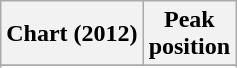<table class="wikitable sortable plainrowheaders">
<tr>
<th>Chart (2012)</th>
<th>Peak<br>position</th>
</tr>
<tr>
</tr>
<tr>
</tr>
<tr>
</tr>
<tr>
</tr>
<tr>
</tr>
<tr>
</tr>
<tr>
</tr>
</table>
